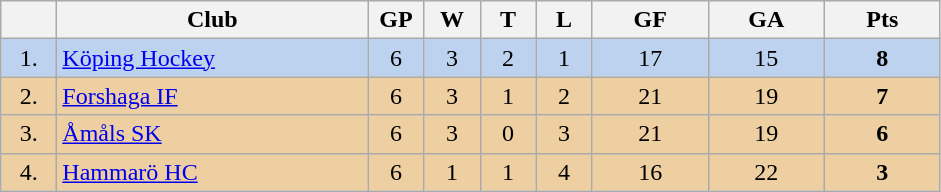<table class="wikitable">
<tr>
<th width="30"></th>
<th width="200">Club</th>
<th width="30">GP</th>
<th width="30">W</th>
<th width="30">T</th>
<th width="30">L</th>
<th width="70">GF</th>
<th width="70">GA</th>
<th width="70">Pts</th>
</tr>
<tr bgcolor="#BCD2EE" align="center">
<td>1.</td>
<td align="left"><a href='#'>Köping Hockey</a></td>
<td>6</td>
<td>3</td>
<td>2</td>
<td>1</td>
<td>17</td>
<td>15</td>
<td><strong>8</strong></td>
</tr>
<tr bgcolor="#EECFA1" align="center">
<td>2.</td>
<td align="left"><a href='#'>Forshaga IF</a></td>
<td>6</td>
<td>3</td>
<td>1</td>
<td>2</td>
<td>21</td>
<td>19</td>
<td><strong>7</strong></td>
</tr>
<tr bgcolor="#EECFA1" align="center">
<td>3.</td>
<td align="left"><a href='#'>Åmåls SK</a></td>
<td>6</td>
<td>3</td>
<td>0</td>
<td>3</td>
<td>21</td>
<td>19</td>
<td><strong>6</strong></td>
</tr>
<tr bgcolor="#EECFA1" align="center">
<td>4.</td>
<td align="left"><a href='#'>Hammarö HC</a></td>
<td>6</td>
<td>1</td>
<td>1</td>
<td>4</td>
<td>16</td>
<td>22</td>
<td><strong>3</strong></td>
</tr>
</table>
